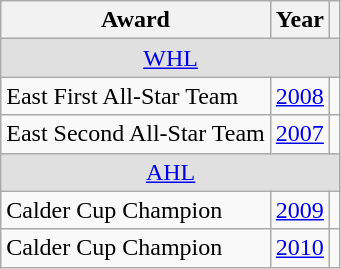<table class="wikitable">
<tr>
<th>Award</th>
<th>Year</th>
<th></th>
</tr>
<tr ALIGN="center" bgcolor="#e0e0e0">
<td colspan="3"><a href='#'>WHL</a></td>
</tr>
<tr>
<td>East First All-Star Team</td>
<td><a href='#'>2008</a></td>
<td></td>
</tr>
<tr>
<td>East Second All-Star Team</td>
<td><a href='#'>2007</a></td>
<td></td>
</tr>
<tr ALIGN="center" bgcolor="#e0e0e0">
<td colspan="3"><a href='#'>AHL</a></td>
</tr>
<tr>
<td>Calder Cup Champion</td>
<td><a href='#'>2009</a></td>
<td></td>
</tr>
<tr>
<td>Calder Cup Champion</td>
<td><a href='#'>2010</a></td>
<td></td>
</tr>
</table>
